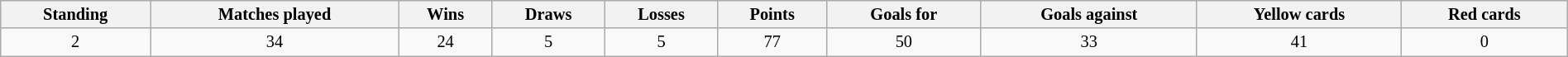<table class="wikitable" style="width:100%; font-size:85%;">
<tr>
<th align=center>Standing</th>
<th align=center>Matches played</th>
<th align=center>Wins</th>
<th align=center>Draws</th>
<th align=center>Losses</th>
<th align=center>Points</th>
<th align=center>Goals for<br></th>
<th align=center>Goals against<br></th>
<th align=center>Yellow cards<br></th>
<th align=center>Red cards<br></th>
</tr>
<tr>
<td align=center>2</td>
<td align=center>34</td>
<td align=center>24</td>
<td align=center>5</td>
<td align=center>5</td>
<td align=center>77</td>
<td align=center>50</td>
<td align=center>33</td>
<td align=center>41</td>
<td align=center>0</td>
</tr>
</table>
